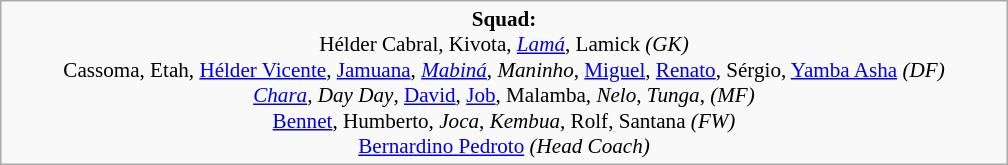<table class="wikitable" style="width:42em; margin:0.5em auto">
<tr>
<td style="font-size:88%" align="center"><strong>Squad:</strong><br>Hélder Cabral, Kivota, <em><a href='#'>Lamá</a></em>, Lamick <em>(GK)</em><br>Cassoma, Etah, <a href='#'>Hélder Vicente</a>, <a href='#'>Jamuana</a>, <em><a href='#'>Mabiná</a></em>, <em>Maninho</em>, <a href='#'>Miguel</a>, <a href='#'>Renato</a>, Sérgio, <a href='#'>Yamba Asha</a> <em>(DF)</em><br><em><a href='#'>Chara</a></em>, <em>Day Day</em>, <a href='#'>David</a>, <a href='#'>Job</a>, Malamba, <em>Nelo</em>, <em>Tunga</em>,  <em>(MF)</em><br><a href='#'>Bennet</a>, Humberto, <em>Joca</em>, <em>Kembua</em>, Rolf, Santana <em>(FW)</em><br><a href='#'>Bernardino Pedroto</a> <em>(Head Coach)</em></td>
</tr>
</table>
